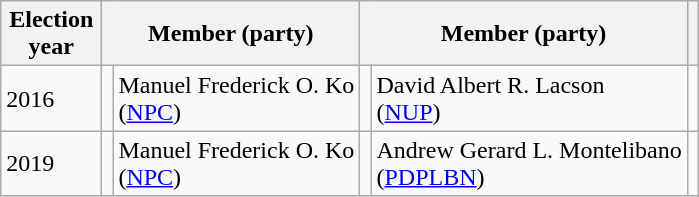<table class=wikitable>
<tr>
<th width=60px>Election<br>year</th>
<th colspan=2 width=140px>Member (party)</th>
<th colspan=2 width=140px>Member (party)</th>
<th !></th>
</tr>
<tr>
<td>2016</td>
<td bgcolor=></td>
<td>Manuel Frederick O. Ko<br>(<a href='#'>NPC</a>)</td>
<td bgcolor=></td>
<td>David Albert R. Lacson<br>(<a href='#'>NUP</a>)</td>
<td></td>
</tr>
<tr>
<td>2019</td>
<td bgcolor=></td>
<td>Manuel Frederick O. Ko<br>(<a href='#'>NPC</a>)</td>
<td bgcolor=></td>
<td>Andrew Gerard L. Montelibano<br>(<a href='#'>PDPLBN</a>)</td>
<td></td>
</tr>
</table>
